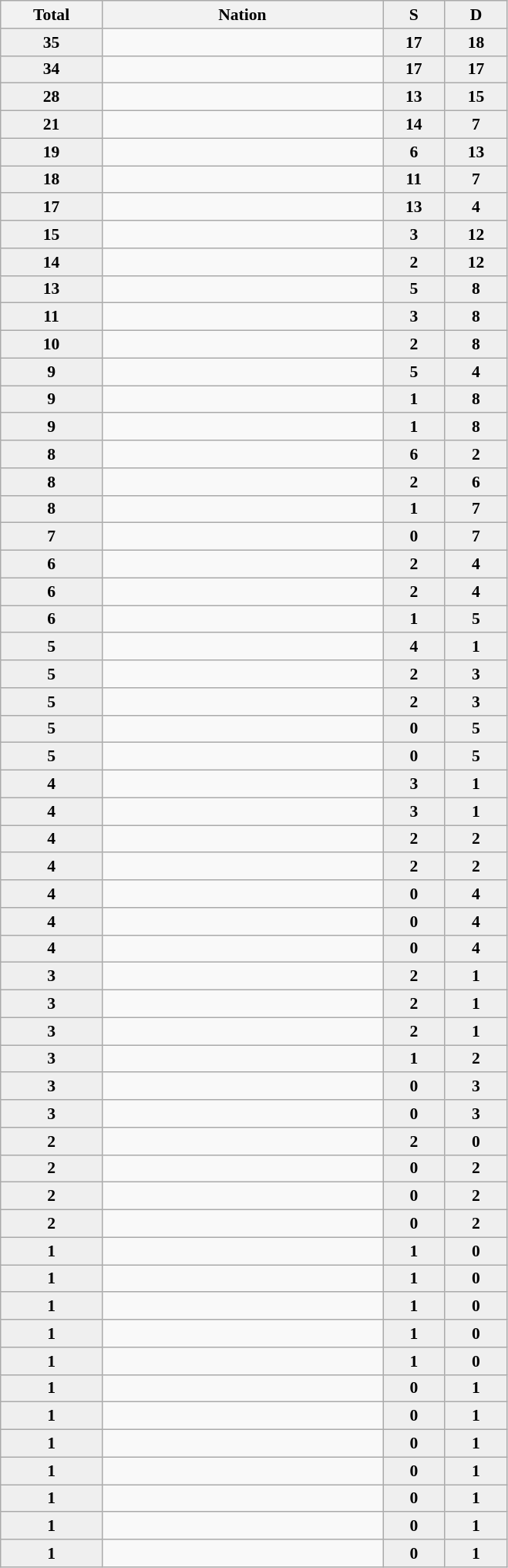<table class="sortable wikitable" style="font-size:90%;">
<tr>
<th width=81>Total</th>
<th width=236>Nation</th>
<th width=47 style="background:#efefef"> S </th>
<th width=47 style="background:#efefef"> D </th>
</tr>
<tr align=center>
<td bgcolor=#efefef><strong>35</strong></td>
<td align=left></td>
<td bgcolor=#efefef><strong>17</strong></td>
<td bgcolor=#efefef><strong>18</strong></td>
</tr>
<tr align=center>
<td bgcolor=#efefef><strong>34</strong></td>
<td align=left></td>
<td bgcolor=#efefef><strong>17</strong></td>
<td bgcolor=#efefef><strong>17</strong></td>
</tr>
<tr align=center>
<td bgcolor=#efefef><strong>28</strong></td>
<td align=left></td>
<td bgcolor=#efefef><strong>13</strong></td>
<td bgcolor=#efefef><strong>15</strong></td>
</tr>
<tr align=center>
<td bgcolor=#efefef><strong>21</strong></td>
<td align=left></td>
<td bgcolor=#efefef><strong>14</strong></td>
<td bgcolor=#efefef><strong>7</strong></td>
</tr>
<tr align=center>
<td bgcolor=#efefef><strong>19</strong></td>
<td align=left></td>
<td bgcolor=#efefef><strong>6</strong></td>
<td bgcolor=#efefef><strong>13</strong></td>
</tr>
<tr align=center>
<td bgcolor=#efefef><strong>18</strong></td>
<td align=left></td>
<td bgcolor=#efefef><strong>11</strong></td>
<td bgcolor=#efefef><strong>7</strong></td>
</tr>
<tr align=center>
<td bgcolor=#efefef><strong>17</strong></td>
<td align=left></td>
<td bgcolor=#efefef><strong>13</strong></td>
<td bgcolor=#efefef><strong>4</strong></td>
</tr>
<tr align=center>
<td bgcolor=#efefef><strong>15</strong></td>
<td align=left></td>
<td bgcolor=#efefef><strong>3</strong></td>
<td bgcolor=#efefef><strong>12</strong></td>
</tr>
<tr align=center>
<td bgcolor=#efefef><strong>14</strong></td>
<td align=left></td>
<td bgcolor=#efefef><strong>2</strong></td>
<td bgcolor=#efefef><strong>12</strong></td>
</tr>
<tr align=center>
<td bgcolor=#efefef><strong>13</strong></td>
<td align=left></td>
<td bgcolor=#efefef><strong>5</strong></td>
<td bgcolor=#efefef><strong>8</strong></td>
</tr>
<tr align=center>
<td bgcolor=#efefef><strong>11</strong></td>
<td align=left></td>
<td bgcolor=#efefef><strong>3</strong></td>
<td bgcolor=#efefef><strong>8</strong></td>
</tr>
<tr align=center>
<td bgcolor=#efefef><strong>10</strong></td>
<td align=left></td>
<td bgcolor=#efefef><strong>2</strong></td>
<td bgcolor=#efefef><strong>8</strong></td>
</tr>
<tr align=center>
<td bgcolor=#efefef><strong>9</strong></td>
<td align=left></td>
<td bgcolor=#efefef><strong>5</strong></td>
<td bgcolor=#efefef><strong>4</strong></td>
</tr>
<tr align=center>
<td bgcolor=#efefef><strong>9</strong></td>
<td align=left></td>
<td bgcolor=#efefef><strong>1</strong></td>
<td bgcolor=#efefef><strong>8</strong></td>
</tr>
<tr align=center>
<td bgcolor=#efefef><strong>9</strong></td>
<td align=left></td>
<td bgcolor=#efefef><strong>1</strong></td>
<td bgcolor=#efefef><strong>8</strong></td>
</tr>
<tr align=center>
<td bgcolor=#efefef><strong>8</strong></td>
<td align=left></td>
<td bgcolor=#efefef><strong>6</strong></td>
<td bgcolor=#efefef><strong>2</strong></td>
</tr>
<tr align=center>
<td bgcolor=#efefef><strong>8</strong></td>
<td align=left></td>
<td bgcolor=#efefef><strong>2</strong></td>
<td bgcolor=#efefef><strong>6</strong></td>
</tr>
<tr align=center>
<td bgcolor=#efefef><strong>8</strong></td>
<td align=left></td>
<td bgcolor=#efefef><strong>1</strong></td>
<td bgcolor=#efefef><strong>7</strong></td>
</tr>
<tr align=center>
<td bgcolor=#efefef><strong>7</strong></td>
<td align=left></td>
<td bgcolor=#efefef><strong>0</strong></td>
<td bgcolor=#efefef><strong>7</strong></td>
</tr>
<tr align=center>
<td bgcolor=#efefef><strong>6</strong></td>
<td align=left></td>
<td bgcolor=#efefef><strong>2</strong></td>
<td bgcolor=#efefef><strong>4</strong></td>
</tr>
<tr align=center>
<td bgcolor=#efefef><strong>6</strong></td>
<td align=left></td>
<td bgcolor=#efefef><strong>2</strong></td>
<td bgcolor=#efefef><strong>4</strong></td>
</tr>
<tr align=center>
<td bgcolor=#efefef><strong>6</strong></td>
<td align=left></td>
<td bgcolor=#efefef><strong>1</strong></td>
<td bgcolor=#efefef><strong>5</strong></td>
</tr>
<tr align=center>
<td bgcolor=#efefef><strong>5</strong></td>
<td align=left></td>
<td bgcolor=#efefef><strong>4</strong></td>
<td bgcolor=#efefef><strong>1</strong></td>
</tr>
<tr align=center>
<td bgcolor=#efefef><strong>5</strong></td>
<td align=left></td>
<td bgcolor=#efefef><strong>2</strong></td>
<td bgcolor=#efefef><strong>3</strong></td>
</tr>
<tr align=center>
<td bgcolor=#efefef><strong>5</strong></td>
<td align=left></td>
<td bgcolor=#efefef><strong>2</strong></td>
<td bgcolor=#efefef><strong>3</strong></td>
</tr>
<tr align=center>
<td bgcolor=#efefef><strong>5</strong></td>
<td align=left></td>
<td bgcolor=#efefef><strong>0</strong></td>
<td bgcolor=#efefef><strong>5</strong></td>
</tr>
<tr align=center>
<td bgcolor=#efefef><strong>5</strong></td>
<td align=left></td>
<td bgcolor=#efefef><strong>0</strong></td>
<td bgcolor=#efefef><strong>5</strong></td>
</tr>
<tr align=center>
<td bgcolor=#efefef><strong>4</strong></td>
<td align=left></td>
<td bgcolor=#efefef><strong>3</strong></td>
<td bgcolor=#efefef><strong>1</strong></td>
</tr>
<tr align=center>
<td bgcolor=#efefef><strong>4</strong></td>
<td align=left></td>
<td bgcolor=#efefef><strong>3</strong></td>
<td bgcolor=#efefef><strong>1</strong></td>
</tr>
<tr align=center>
<td bgcolor=#efefef><strong>4</strong></td>
<td align=left></td>
<td bgcolor=#efefef><strong>2</strong></td>
<td bgcolor=#efefef><strong>2</strong></td>
</tr>
<tr align=center>
<td bgcolor=#efefef><strong>4</strong></td>
<td align=left></td>
<td bgcolor=#efefef><strong>2</strong></td>
<td bgcolor=#efefef><strong>2</strong></td>
</tr>
<tr align=center>
<td bgcolor=#efefef><strong>4</strong></td>
<td align=left></td>
<td bgcolor=#efefef><strong>0</strong></td>
<td bgcolor=#efefef><strong>4</strong></td>
</tr>
<tr align=center>
<td bgcolor=#efefef><strong>4</strong></td>
<td align=left></td>
<td bgcolor=#efefef><strong>0</strong></td>
<td bgcolor=#efefef><strong>4</strong></td>
</tr>
<tr align=center>
<td bgcolor=#efefef><strong>4</strong></td>
<td align=left></td>
<td bgcolor=#efefef><strong>0</strong></td>
<td bgcolor=#efefef><strong>4</strong></td>
</tr>
<tr align=center>
<td bgcolor=#efefef><strong>3</strong></td>
<td align=left></td>
<td bgcolor=#efefef><strong>2</strong></td>
<td bgcolor=#efefef><strong>1</strong></td>
</tr>
<tr align=center>
<td bgcolor=#efefef><strong>3</strong></td>
<td align=left></td>
<td bgcolor=#efefef><strong>2</strong></td>
<td bgcolor=#efefef><strong>1</strong></td>
</tr>
<tr align=center>
<td bgcolor=#efefef><strong>3</strong></td>
<td align=left></td>
<td bgcolor=#efefef><strong>2</strong></td>
<td bgcolor=#efefef><strong>1</strong></td>
</tr>
<tr align=center>
<td bgcolor=#efefef><strong>3</strong></td>
<td align=left></td>
<td bgcolor=#efefef><strong>1</strong></td>
<td bgcolor=#efefef><strong>2</strong></td>
</tr>
<tr align=center>
<td bgcolor=#efefef><strong>3</strong></td>
<td align=left></td>
<td bgcolor=#efefef><strong>0</strong></td>
<td bgcolor=#efefef><strong>3</strong></td>
</tr>
<tr align=center>
<td bgcolor=#efefef><strong>3</strong></td>
<td align=left></td>
<td bgcolor=#efefef><strong>0</strong></td>
<td bgcolor=#efefef><strong>3</strong></td>
</tr>
<tr align=center>
<td bgcolor=#efefef><strong>2</strong></td>
<td align=left></td>
<td bgcolor=#efefef><strong>2</strong></td>
<td bgcolor=#efefef><strong>0</strong></td>
</tr>
<tr align=center>
<td bgcolor=#efefef><strong>2</strong></td>
<td align=left></td>
<td bgcolor=#efefef><strong>0</strong></td>
<td bgcolor=#efefef><strong>2</strong></td>
</tr>
<tr align=center>
<td bgcolor=#efefef><strong>2</strong></td>
<td align=left></td>
<td bgcolor=#efefef><strong>0</strong></td>
<td bgcolor=#efefef><strong>2</strong></td>
</tr>
<tr align=center>
<td bgcolor=#efefef><strong>2</strong></td>
<td align=left></td>
<td bgcolor=#efefef><strong>0</strong></td>
<td bgcolor=#efefef><strong>2</strong></td>
</tr>
<tr align=center>
<td bgcolor=#efefef><strong>1</strong></td>
<td align=left></td>
<td bgcolor=#efefef><strong>1</strong></td>
<td bgcolor=#efefef><strong>0</strong></td>
</tr>
<tr align=center>
<td bgcolor=#efefef><strong>1</strong></td>
<td align=left></td>
<td bgcolor=#efefef><strong>1</strong></td>
<td bgcolor=#efefef><strong>0</strong></td>
</tr>
<tr align=center>
<td bgcolor=#efefef><strong>1</strong></td>
<td align=left></td>
<td bgcolor=#efefef><strong>1</strong></td>
<td bgcolor=#efefef><strong>0</strong></td>
</tr>
<tr align=center>
<td bgcolor=#efefef><strong>1</strong></td>
<td align=left></td>
<td bgcolor=#efefef><strong>1</strong></td>
<td bgcolor=#efefef><strong>0</strong></td>
</tr>
<tr align=center>
<td bgcolor=#efefef><strong>1</strong></td>
<td align=left></td>
<td bgcolor=#efefef><strong>1</strong></td>
<td bgcolor=#efefef><strong>0</strong></td>
</tr>
<tr align=center>
<td bgcolor=#efefef><strong>1</strong></td>
<td align=left></td>
<td bgcolor=#efefef><strong>0</strong></td>
<td bgcolor=#efefef><strong>1</strong></td>
</tr>
<tr align=center>
<td bgcolor=#efefef><strong>1</strong></td>
<td align=left></td>
<td bgcolor=#efefef><strong>0</strong></td>
<td bgcolor=#efefef><strong>1</strong></td>
</tr>
<tr align=center>
<td bgcolor=#efefef><strong>1</strong></td>
<td align=left></td>
<td bgcolor=#efefef><strong>0</strong></td>
<td bgcolor=#efefef><strong>1</strong></td>
</tr>
<tr align=center>
<td bgcolor=#efefef><strong>1</strong></td>
<td align=left></td>
<td bgcolor=#efefef><strong>0</strong></td>
<td bgcolor=#efefef><strong>1</strong></td>
</tr>
<tr align=center>
<td bgcolor=#efefef><strong>1</strong></td>
<td align=left></td>
<td bgcolor=#efefef><strong>0</strong></td>
<td bgcolor=#efefef><strong>1</strong></td>
</tr>
<tr align=center>
<td bgcolor=#efefef><strong>1</strong></td>
<td align=left></td>
<td bgcolor=#efefef><strong>0</strong></td>
<td bgcolor=#efefef><strong>1</strong></td>
</tr>
<tr align=center>
<td bgcolor=#efefef><strong>1</strong></td>
<td align=left></td>
<td bgcolor=#efefef><strong>0</strong></td>
<td bgcolor=#efefef><strong>1</strong></td>
</tr>
</table>
